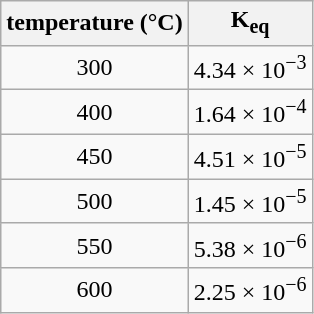<table class="wikitable floatright">
<tr>
<th>temperature (°C)</th>
<th>K<sub>eq</sub></th>
</tr>
<tr>
<td align="center">300</td>
<td>4.34 × 10<sup>−3</sup></td>
</tr>
<tr>
<td align="center">400</td>
<td>1.64 × 10<sup>−4</sup></td>
</tr>
<tr>
<td align="center">450</td>
<td>4.51 × 10<sup>−5</sup></td>
</tr>
<tr>
<td align="center">500</td>
<td>1.45 × 10<sup>−5</sup></td>
</tr>
<tr>
<td align="center">550</td>
<td>5.38 × 10<sup>−6</sup></td>
</tr>
<tr>
<td align="center">600</td>
<td>2.25 × 10<sup>−6</sup></td>
</tr>
</table>
